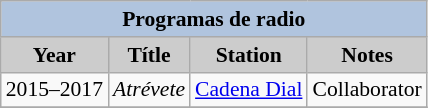<table class="wikitable" style="font-size: 90%;">
<tr>
<th colspan="4" style="background:#B0C4DE;">Programas de radio</th>
</tr>
<tr>
<th style="background: #CCCCCC;">Year</th>
<th style="background: #CCCCCC;">Títle</th>
<th style="background: #CCCCCC;">Station</th>
<th style="background: #CCCCCC;">Notes</th>
</tr>
<tr>
<td>2015–2017</td>
<td><em>Atrévete</em></td>
<td><a href='#'>Cadena Dial</a></td>
<td>Collaborator</td>
</tr>
<tr>
</tr>
</table>
